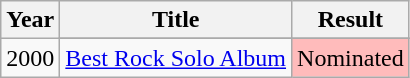<table class="wikitable">
<tr>
<th>Year</th>
<th>Title</th>
<th>Result</th>
</tr>
<tr>
<td rowspan="4">2000</td>
</tr>
<tr>
<td><a href='#'>Best Rock Solo Album</a></td>
<td style="background:#fbb;">Nominated</td>
</tr>
</table>
